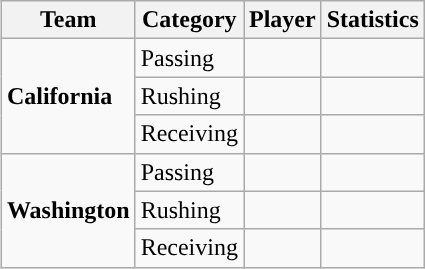<table class="wikitable" style="float: right;">
<tr>
<th>Team</th>
<th>Category</th>
<th>Player</th>
<th>Statistics</th>
</tr>
<tr>
<td rowspan=3><strong>California</strong></td>
<td>Passing</td>
<td></td>
<td></td>
</tr>
<tr>
<td>Rushing</td>
<td></td>
<td></td>
</tr>
<tr>
<td>Receiving</td>
<td></td>
<td></td>
</tr>
<tr>
<td rowspan=3><strong>Washington</strong></td>
<td>Passing</td>
<td></td>
<td></td>
</tr>
<tr>
<td>Rushing</td>
<td></td>
<td></td>
</tr>
<tr>
<td>Receiving</td>
<td></td>
<td></td>
</tr>
</table>
